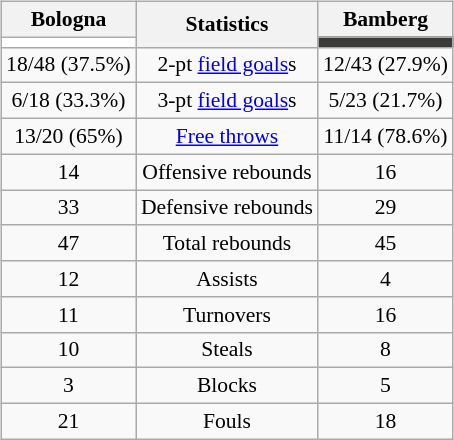<table style="width:100%;">
<tr>
<td valign=top align=right width=33%><br>













</td>
<td style="vertical-align:top; align:center; width:33%;"><br><table style="width:100%;">
<tr>
<td style="width=50%;"></td>
<td></td>
<td style="width=50%;"></td>
</tr>
</table>
<br>
<table class="wikitable" style="font-size:90%; text-align:center; margin:auto;" align=center>
<tr>
<th>Bologna</th>
<th rowspan=2>Statistics</th>
<th>Bamberg</th>
</tr>
<tr>
<td style="background:white;"></td>
<td style="background:#3A3A38;"></td>
</tr>
<tr>
<td>18/48 (37.5%)</td>
<td>2-pt <a href='#'>field goals</a>s</td>
<td>12/43 (27.9%)</td>
</tr>
<tr>
<td>6/18 (33.3%)</td>
<td>3-pt <a href='#'>field goals</a>s</td>
<td>5/23 (21.7%)</td>
</tr>
<tr>
<td>13/20 (65%)</td>
<td><a href='#'>Free throws</a></td>
<td>11/14 (78.6%)</td>
</tr>
<tr>
<td>14</td>
<td>Offensive rebounds</td>
<td>16</td>
</tr>
<tr>
<td>33</td>
<td>Defensive rebounds</td>
<td>29</td>
</tr>
<tr>
<td>47</td>
<td>Total rebounds</td>
<td>45</td>
</tr>
<tr>
<td>12</td>
<td>Assists</td>
<td>4</td>
</tr>
<tr>
<td>11</td>
<td>Turnovers</td>
<td>16</td>
</tr>
<tr>
<td>10</td>
<td>Steals</td>
<td>8</td>
</tr>
<tr>
<td>3</td>
<td>Blocks</td>
<td>5</td>
</tr>
<tr>
<td>21</td>
<td>Fouls</td>
<td>18</td>
</tr>
</table>
</td>
<td style="vertical-align:top; align:left; width:33%;"><br>













</td>
</tr>
</table>
